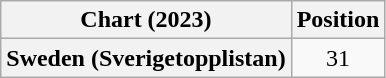<table class="wikitable plainrowheaders" style="text-align:center">
<tr>
<th scope="col">Chart (2023)</th>
<th scope="col">Position</th>
</tr>
<tr>
<th scope="row">Sweden (Sverigetopplistan)</th>
<td>31</td>
</tr>
</table>
